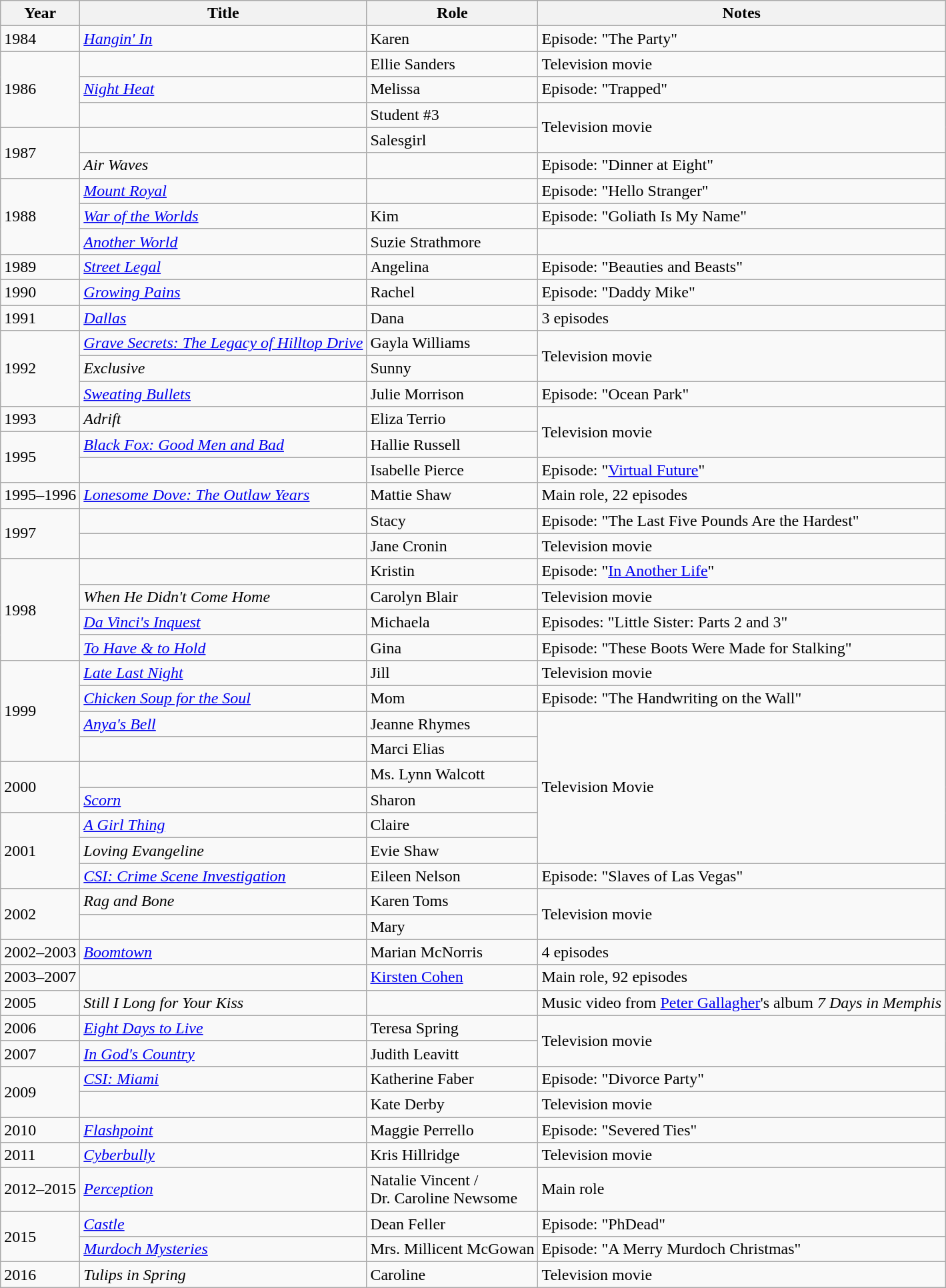<table class="wikitable sortable">
<tr>
<th>Year</th>
<th>Title</th>
<th>Role</th>
<th class="unsortable">Notes</th>
</tr>
<tr>
<td>1984</td>
<td><em><a href='#'>Hangin' In</a></em></td>
<td>Karen</td>
<td>Episode: "The Party"</td>
</tr>
<tr>
<td rowspan=3>1986</td>
<td><em></em></td>
<td>Ellie Sanders</td>
<td>Television movie</td>
</tr>
<tr>
<td><em><a href='#'>Night Heat</a></em></td>
<td>Melissa</td>
<td>Episode: "Trapped"</td>
</tr>
<tr>
<td><em></em></td>
<td>Student #3</td>
<td rowspan=2>Television movie</td>
</tr>
<tr>
<td rowspan=2>1987</td>
<td><em></em></td>
<td>Salesgirl</td>
</tr>
<tr>
<td><em>Air Waves</em></td>
<td></td>
<td>Episode: "Dinner at Eight"</td>
</tr>
<tr>
<td rowspan=3>1988</td>
<td><em><a href='#'>Mount Royal</a></em></td>
<td></td>
<td>Episode: "Hello Stranger"</td>
</tr>
<tr>
<td><em><a href='#'>War of the Worlds</a></em></td>
<td>Kim</td>
<td>Episode: "Goliath Is My Name"</td>
</tr>
<tr>
<td><em><a href='#'>Another World</a></em></td>
<td>Suzie Strathmore</td>
<td></td>
</tr>
<tr>
<td>1989</td>
<td><em><a href='#'>Street Legal</a></em></td>
<td>Angelina</td>
<td>Episode: "Beauties and Beasts"</td>
</tr>
<tr>
<td>1990</td>
<td><em><a href='#'>Growing Pains</a></em></td>
<td>Rachel</td>
<td>Episode: "Daddy Mike"</td>
</tr>
<tr>
<td>1991</td>
<td><em><a href='#'>Dallas</a></em></td>
<td>Dana</td>
<td>3 episodes</td>
</tr>
<tr>
<td rowspan=3>1992</td>
<td><em><a href='#'>Grave Secrets: The Legacy of Hilltop Drive</a></em></td>
<td>Gayla Williams</td>
<td rowspan=2>Television movie</td>
</tr>
<tr>
<td><em>Exclusive</em></td>
<td>Sunny</td>
</tr>
<tr>
<td><em><a href='#'>Sweating Bullets</a></em></td>
<td>Julie Morrison</td>
<td>Episode: "Ocean Park"</td>
</tr>
<tr>
<td>1993</td>
<td><em>Adrift</em></td>
<td>Eliza Terrio</td>
<td rowspan=2>Television movie</td>
</tr>
<tr>
<td rowspan=2>1995</td>
<td><em><a href='#'>Black Fox: Good Men and Bad</a></em></td>
<td>Hallie Russell</td>
</tr>
<tr>
<td><em></em></td>
<td>Isabelle Pierce</td>
<td>Episode: "<a href='#'>Virtual Future</a>"</td>
</tr>
<tr>
<td>1995–1996</td>
<td><em><a href='#'>Lonesome Dove: The Outlaw Years</a></em></td>
<td>Mattie Shaw</td>
<td>Main role, 22 episodes</td>
</tr>
<tr>
<td rowspan=2>1997</td>
<td><em></em></td>
<td>Stacy</td>
<td>Episode: "The Last Five Pounds Are the Hardest"</td>
</tr>
<tr>
<td><em></em></td>
<td>Jane Cronin</td>
<td>Television movie</td>
</tr>
<tr>
<td rowspan=4>1998</td>
<td><em></em></td>
<td>Kristin</td>
<td>Episode: "<a href='#'>In Another Life</a>"</td>
</tr>
<tr>
<td><em>When He Didn't Come Home</em></td>
<td>Carolyn Blair</td>
<td>Television movie</td>
</tr>
<tr>
<td><em><a href='#'>Da Vinci's Inquest</a></em></td>
<td>Michaela</td>
<td>Episodes: "Little Sister: Parts 2 and 3"</td>
</tr>
<tr>
<td><em><a href='#'>To Have & to Hold</a></em></td>
<td>Gina</td>
<td>Episode: "These Boots Were Made for Stalking"</td>
</tr>
<tr>
<td rowspan=4>1999</td>
<td><em><a href='#'>Late Last Night</a></em></td>
<td>Jill</td>
<td>Television movie</td>
</tr>
<tr>
<td><em><a href='#'>Chicken Soup for the Soul</a></em></td>
<td>Mom</td>
<td>Episode: "The Handwriting on the Wall"</td>
</tr>
<tr>
<td><em><a href='#'>Anya's Bell</a></em></td>
<td>Jeanne Rhymes</td>
<td rowspan=6>Television Movie</td>
</tr>
<tr>
<td><em></em></td>
<td>Marci Elias</td>
</tr>
<tr>
<td rowspan=2>2000</td>
<td><em></em></td>
<td>Ms. Lynn Walcott</td>
</tr>
<tr>
<td><em><a href='#'>Scorn</a></em></td>
<td>Sharon</td>
</tr>
<tr>
<td rowspan=3>2001</td>
<td data-sort-value="Girl Thing, A"><em><a href='#'>A Girl Thing</a></em></td>
<td>Claire</td>
</tr>
<tr>
<td><em>Loving Evangeline</em></td>
<td>Evie Shaw</td>
</tr>
<tr>
<td><em><a href='#'>CSI: Crime Scene Investigation</a></em></td>
<td>Eileen Nelson</td>
<td>Episode: "Slaves of Las Vegas"</td>
</tr>
<tr>
<td rowspan=2>2002</td>
<td><em>Rag and Bone</em></td>
<td>Karen Toms</td>
<td rowspan=2>Television movie</td>
</tr>
<tr>
<td><em></em></td>
<td>Mary</td>
</tr>
<tr>
<td>2002–2003</td>
<td><em><a href='#'>Boomtown</a></em></td>
<td>Marian McNorris</td>
<td>4 episodes</td>
</tr>
<tr>
<td>2003–2007</td>
<td><em></em></td>
<td><a href='#'>Kirsten Cohen</a></td>
<td>Main role, 92 episodes</td>
</tr>
<tr>
<td>2005</td>
<td><em>Still I Long for Your Kiss</em></td>
<td></td>
<td>Music video from <a href='#'>Peter Gallagher</a>'s album <em>7 Days in Memphis</em></td>
</tr>
<tr>
<td>2006</td>
<td><em><a href='#'>Eight Days to Live</a></em></td>
<td>Teresa Spring</td>
<td rowspan=2>Television movie</td>
</tr>
<tr>
<td>2007</td>
<td><em><a href='#'>In God's Country</a></em></td>
<td>Judith Leavitt</td>
</tr>
<tr>
<td rowspan=2>2009</td>
<td><em><a href='#'>CSI: Miami</a></em></td>
<td>Katherine Faber</td>
<td>Episode: "Divorce Party"</td>
</tr>
<tr>
<td><em></em></td>
<td>Kate Derby</td>
<td>Television movie</td>
</tr>
<tr>
<td>2010</td>
<td><em><a href='#'>Flashpoint</a></em></td>
<td>Maggie Perrello</td>
<td>Episode: "Severed Ties"</td>
</tr>
<tr>
<td>2011</td>
<td><em><a href='#'>Cyberbully</a></em></td>
<td>Kris Hillridge</td>
<td>Television movie</td>
</tr>
<tr>
<td>2012–2015</td>
<td><em><a href='#'>Perception</a></em></td>
<td>Natalie Vincent / <br>Dr. Caroline Newsome</td>
<td>Main role</td>
</tr>
<tr>
<td rowspan=2>2015</td>
<td><em><a href='#'>Castle</a></em></td>
<td>Dean Feller</td>
<td>Episode: "PhDead"</td>
</tr>
<tr>
<td><em><a href='#'>Murdoch Mysteries</a></em></td>
<td>Mrs. Millicent McGowan</td>
<td>Episode: "A Merry Murdoch Christmas"</td>
</tr>
<tr>
<td>2016</td>
<td><em>Tulips in Spring</em></td>
<td>Caroline</td>
<td>Television movie</td>
</tr>
</table>
